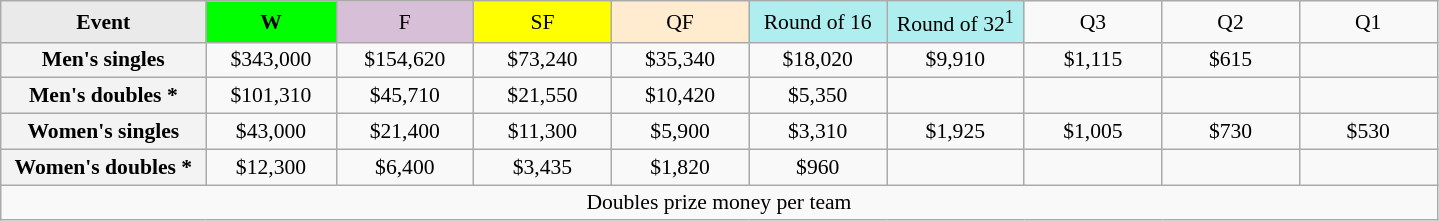<table class=wikitable style=font-size:90%;text-align:center>
<tr>
<td style="width:130px; background:#eaeaea;"><strong>Event</strong></td>
<td style="width:80px; background:lime;"><strong>W</strong></td>
<td style="width:85px; background:thistle;">F</td>
<td style="width:85px; background:#ff0;">SF</td>
<td style="width:85px; background:#ffebcd;">QF</td>
<td style="width:85px; background:#afeeee;">Round of 16</td>
<td style="width:85px; background:#afeeee;">Round of 32<sup>1</sup></td>
<td width=85>Q3</td>
<td width=85>Q2</td>
<td width=85>Q1</td>
</tr>
<tr>
<td style="background:#f3f3f3;"><strong>Men's singles</strong></td>
<td>$343,000</td>
<td>$154,620</td>
<td>$73,240</td>
<td>$35,340</td>
<td>$18,020</td>
<td>$9,910</td>
<td>$1,115</td>
<td>$615</td>
<td></td>
</tr>
<tr>
<td style="background:#f3f3f3;"><strong>Men's doubles *</strong></td>
<td>$101,310</td>
<td>$45,710</td>
<td>$21,550</td>
<td>$10,420</td>
<td>$5,350</td>
<td></td>
<td></td>
<td></td>
<td></td>
</tr>
<tr>
<td style="background:#f3f3f3;"><strong>Women's singles</strong></td>
<td>$43,000</td>
<td>$21,400</td>
<td>$11,300</td>
<td>$5,900</td>
<td>$3,310</td>
<td>$1,925</td>
<td>$1,005</td>
<td>$730</td>
<td>$530</td>
</tr>
<tr>
<td style="background:#f3f3f3;"><strong>Women's doubles *</strong></td>
<td>$12,300</td>
<td>$6,400</td>
<td>$3,435</td>
<td>$1,820</td>
<td>$960</td>
<td></td>
<td></td>
<td></td>
<td></td>
</tr>
<tr>
<td colspan=10>Doubles prize money per team</td>
</tr>
</table>
